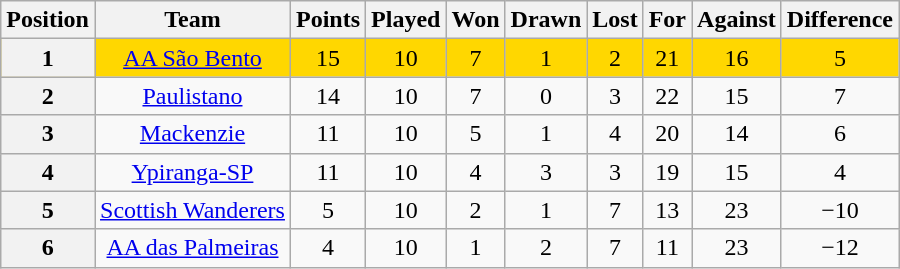<table class="wikitable" style="text-align:center">
<tr>
<th>Position</th>
<th>Team</th>
<th>Points</th>
<th>Played</th>
<th>Won</th>
<th>Drawn</th>
<th>Lost</th>
<th>For</th>
<th>Against</th>
<th>Difference</th>
</tr>
<tr style="background: gold;">
<th>1</th>
<td><a href='#'>AA São Bento</a></td>
<td>15</td>
<td>10</td>
<td>7</td>
<td>1</td>
<td>2</td>
<td>21</td>
<td>16</td>
<td>5</td>
</tr>
<tr>
<th>2</th>
<td><a href='#'>Paulistano</a></td>
<td>14</td>
<td>10</td>
<td>7</td>
<td>0</td>
<td>3</td>
<td>22</td>
<td>15</td>
<td>7</td>
</tr>
<tr>
<th>3</th>
<td><a href='#'>Mackenzie</a></td>
<td>11</td>
<td>10</td>
<td>5</td>
<td>1</td>
<td>4</td>
<td>20</td>
<td>14</td>
<td>6</td>
</tr>
<tr>
<th>4</th>
<td><a href='#'>Ypiranga-SP</a></td>
<td>11</td>
<td>10</td>
<td>4</td>
<td>3</td>
<td>3</td>
<td>19</td>
<td>15</td>
<td>4</td>
</tr>
<tr>
<th>5</th>
<td><a href='#'>Scottish Wanderers</a></td>
<td>5</td>
<td>10</td>
<td>2</td>
<td>1</td>
<td>7</td>
<td>13</td>
<td>23</td>
<td>−10</td>
</tr>
<tr>
<th>6</th>
<td><a href='#'>AA das Palmeiras</a></td>
<td>4</td>
<td>10</td>
<td>1</td>
<td>2</td>
<td>7</td>
<td>11</td>
<td>23</td>
<td>−12</td>
</tr>
</table>
